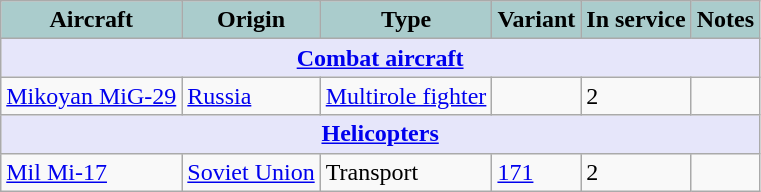<table class="wikitable">
<tr>
<th style="text-align:center; background:#acc;">Aircraft</th>
<th style="text-align: center; background:#acc;">Origin</th>
<th style="text-align:l center; background:#acc;">Type</th>
<th style="text-align:left; background:#acc;">Variant</th>
<th style="text-align:center; background:#acc;">In service</th>
<th style="text-align: center; background:#acc;">Notes</th>
</tr>
<tr>
<th style="align: center; background: lavender;" colspan="7"><a href='#'>Combat aircraft</a></th>
</tr>
<tr>
<td><a href='#'>Mikoyan MiG-29</a></td>
<td><a href='#'>Russia</a></td>
<td><a href='#'>Multirole fighter</a></td>
<td></td>
<td>2</td>
<td></td>
</tr>
<tr>
<th style="align: center; background: lavender;" colspan="7"><a href='#'>Helicopters</a></th>
</tr>
<tr>
<td><a href='#'>Mil Mi-17</a></td>
<td><a href='#'>Soviet Union</a></td>
<td>Transport</td>
<td><a href='#'>171</a></td>
<td>2</td>
<td></td>
</tr>
</table>
